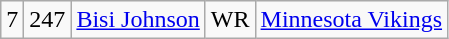<table class="wikitable" style="text-align:center">
<tr>
<td>7</td>
<td>247</td>
<td><a href='#'>Bisi Johnson</a></td>
<td>WR</td>
<td><a href='#'>Minnesota Vikings</a></td>
</tr>
</table>
